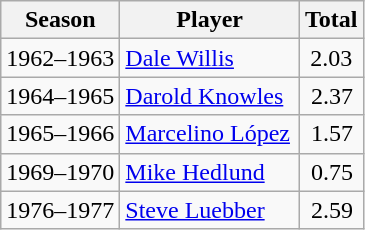<table class="wikitable">
<tr>
<th>Season</th>
<th>Player</th>
<th>Total</th>
</tr>
<tr align=center>
<td>1962–1963</td>
<td><a href='#'>Dale Willis</a>          </td>
<td>2.03</td>
</tr>
<tr>
<td>1964–1965</td>
<td><a href='#'>Darold Knowles</a></td>
<td> 2.37</td>
</tr>
<tr>
<td>1965–1966</td>
<td><a href='#'>Marcelino López</a></td>
<td> 1.57</td>
</tr>
<tr>
<td>1969–1970</td>
<td><a href='#'>Mike Hedlund</a></td>
<td> 0.75</td>
</tr>
<tr>
<td>1976–1977</td>
<td><a href='#'>Steve Luebber</a></td>
<td> 2.59</td>
</tr>
</table>
